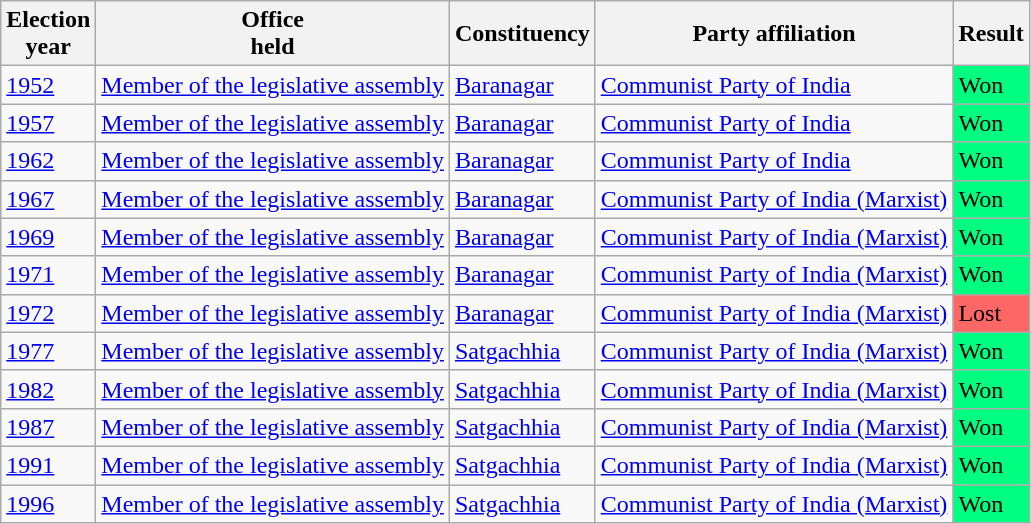<table class="wikitable">
<tr>
<th>Election<br>year</th>
<th>Office<br>held</th>
<th>Constituency</th>
<th>Party affiliation</th>
<th>Result</th>
</tr>
<tr>
<td><a href='#'>1952</a></td>
<td><a href='#'>Member of the legislative assembly</a></td>
<td><a href='#'>Baranagar</a></td>
<td><a href='#'>Communist Party of India</a></td>
<td style="background:#00FF80">Won</td>
</tr>
<tr>
<td><a href='#'>1957</a></td>
<td><a href='#'>Member of the legislative assembly</a></td>
<td><a href='#'>Baranagar</a></td>
<td><a href='#'>Communist Party of India</a></td>
<td style="background:#00FF80">Won</td>
</tr>
<tr>
<td><a href='#'>1962</a></td>
<td><a href='#'>Member of the legislative assembly</a></td>
<td><a href='#'>Baranagar</a></td>
<td><a href='#'>Communist Party of India</a></td>
<td style="background:#00FF80">Won</td>
</tr>
<tr>
<td><a href='#'>1967</a></td>
<td><a href='#'>Member of the legislative assembly</a></td>
<td><a href='#'>Baranagar</a></td>
<td><a href='#'>Communist Party of India (Marxist)</a></td>
<td style="background:#00FF80">Won</td>
</tr>
<tr>
<td><a href='#'>1969</a></td>
<td><a href='#'>Member of the legislative assembly</a></td>
<td><a href='#'>Baranagar</a></td>
<td><a href='#'>Communist Party of India (Marxist)</a></td>
<td style="background:#00FF80">Won</td>
</tr>
<tr>
<td><a href='#'>1971</a></td>
<td><a href='#'>Member of the legislative assembly</a></td>
<td><a href='#'>Baranagar</a></td>
<td><a href='#'>Communist Party of India (Marxist)</a></td>
<td style="background:#00FF80">Won</td>
</tr>
<tr>
<td><a href='#'>1972</a></td>
<td><a href='#'>Member of the legislative assembly</a></td>
<td><a href='#'>Baranagar</a></td>
<td><a href='#'>Communist Party of India (Marxist)</a></td>
<td style="background:#FF6666">Lost</td>
</tr>
<tr>
<td><a href='#'>1977</a></td>
<td><a href='#'>Member of the legislative assembly</a></td>
<td><a href='#'>Satgachhia</a></td>
<td><a href='#'>Communist Party of India (Marxist)</a></td>
<td style="background:#00FF80">Won</td>
</tr>
<tr>
<td><a href='#'>1982</a></td>
<td><a href='#'>Member of the legislative assembly</a></td>
<td><a href='#'>Satgachhia</a></td>
<td><a href='#'>Communist Party of India (Marxist)</a></td>
<td style="background:#00FF80">Won</td>
</tr>
<tr>
<td><a href='#'>1987</a></td>
<td><a href='#'>Member of the legislative assembly</a></td>
<td><a href='#'>Satgachhia</a></td>
<td><a href='#'>Communist Party of India (Marxist)</a></td>
<td style="background:#00FF80">Won</td>
</tr>
<tr>
<td><a href='#'>1991</a></td>
<td><a href='#'>Member of the legislative assembly</a></td>
<td><a href='#'>Satgachhia</a></td>
<td><a href='#'>Communist Party of India (Marxist)</a></td>
<td style="background:#00FF80">Won</td>
</tr>
<tr>
<td><a href='#'>1996</a></td>
<td><a href='#'>Member of the legislative assembly</a></td>
<td><a href='#'>Satgachhia</a></td>
<td><a href='#'>Communist Party of India (Marxist)</a></td>
<td style="background:#00FF80">Won</td>
</tr>
</table>
